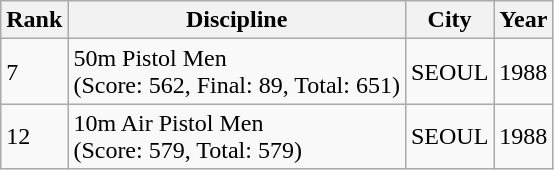<table class="wikitable">
<tr>
<th>Rank</th>
<th>Discipline</th>
<th>City</th>
<th>Year</th>
</tr>
<tr>
<td>7</td>
<td>50m Pistol Men<br>(Score: 562, Final: 89, Total: 651)</td>
<td>SEOUL</td>
<td>1988</td>
</tr>
<tr>
<td>12</td>
<td>10m Air Pistol Men<br>(Score: 579, Total: 579)</td>
<td>SEOUL</td>
<td>1988</td>
</tr>
</table>
